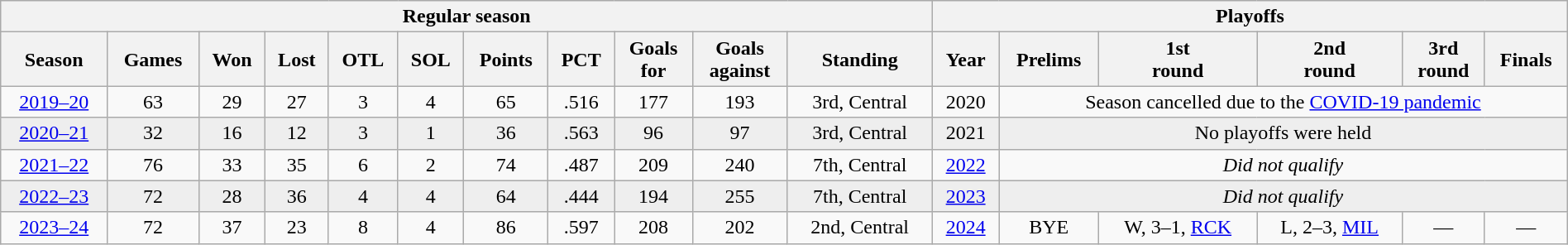<table class="wikitable" style="width:100%; text-align:center; font-size:100%">
<tr>
<th colspan=11>Regular season</th>
<th colspan=6>Playoffs</th>
</tr>
<tr>
<th>Season</th>
<th>Games</th>
<th>Won</th>
<th>Lost</th>
<th>OTL</th>
<th>SOL</th>
<th>Points</th>
<th>PCT</th>
<th>Goals<br>for</th>
<th>Goals<br>against</th>
<th>Standing</th>
<th>Year</th>
<th>Prelims</th>
<th>1st<br>round</th>
<th>2nd<br>round</th>
<th>3rd<br>round</th>
<th>Finals</th>
</tr>
<tr>
<td><a href='#'>2019–20</a></td>
<td>63</td>
<td>29</td>
<td>27</td>
<td>3</td>
<td>4</td>
<td>65</td>
<td>.516</td>
<td>177</td>
<td>193</td>
<td>3rd, Central</td>
<td>2020</td>
<td colspan="5">Season cancelled due to the <a href='#'>COVID-19 pandemic</a></td>
</tr>
<tr style="background:#eee;">
<td><a href='#'>2020–21</a></td>
<td>32</td>
<td>16</td>
<td>12</td>
<td>3</td>
<td>1</td>
<td>36</td>
<td>.563</td>
<td>96</td>
<td>97</td>
<td>3rd, Central</td>
<td>2021</td>
<td colspan="5">No playoffs were held</td>
</tr>
<tr>
<td><a href='#'>2021–22</a></td>
<td>76</td>
<td>33</td>
<td>35</td>
<td>6</td>
<td>2</td>
<td>74</td>
<td>.487</td>
<td>209</td>
<td>240</td>
<td>7th, Central</td>
<td><a href='#'>2022</a></td>
<td colspan="5"><em>Did not qualify</em></td>
</tr>
<tr style="background:#eee;">
<td><a href='#'>2022–23</a></td>
<td>72</td>
<td>28</td>
<td>36</td>
<td>4</td>
<td>4</td>
<td>64</td>
<td>.444</td>
<td>194</td>
<td>255</td>
<td>7th, Central</td>
<td><a href='#'>2023</a></td>
<td colspan="5"><em>Did not qualify</em></td>
</tr>
<tr>
<td><a href='#'>2023–24</a></td>
<td>72</td>
<td>37</td>
<td>23</td>
<td>8</td>
<td>4</td>
<td>86</td>
<td>.597</td>
<td>208</td>
<td>202</td>
<td>2nd, Central</td>
<td><a href='#'>2024</a></td>
<td>BYE</td>
<td>W, 3–1, <a href='#'>RCK</a></td>
<td>L, 2–3, <a href='#'>MIL</a></td>
<td>—</td>
<td>—</td>
</tr>
</table>
